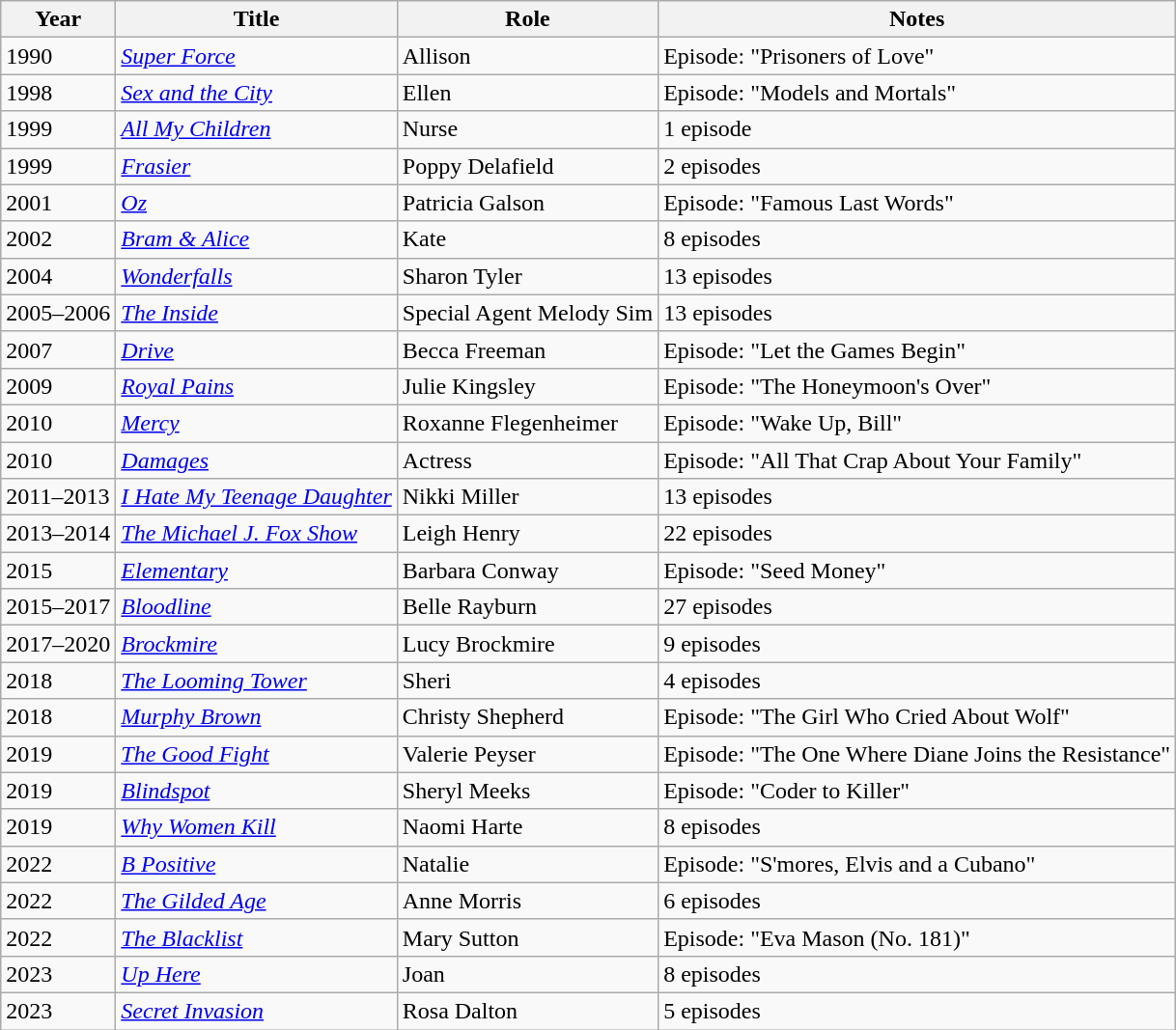<table class="wikitable sortable">
<tr>
<th>Year</th>
<th>Title</th>
<th>Role</th>
<th class="unsortable">Notes</th>
</tr>
<tr>
<td>1990</td>
<td><em><a href='#'>Super Force</a></em></td>
<td>Allison</td>
<td>Episode: "Prisoners of Love"</td>
</tr>
<tr>
<td>1998</td>
<td><em><a href='#'>Sex and the City</a></em></td>
<td>Ellen</td>
<td>Episode: "Models and Mortals"</td>
</tr>
<tr>
<td>1999</td>
<td><em><a href='#'>All My Children</a></em></td>
<td>Nurse</td>
<td>1 episode</td>
</tr>
<tr>
<td>1999</td>
<td><em><a href='#'>Frasier</a></em></td>
<td>Poppy Delafield</td>
<td>2 episodes</td>
</tr>
<tr>
<td>2001</td>
<td><em><a href='#'>Oz</a></em></td>
<td>Patricia Galson</td>
<td>Episode: "Famous Last Words"</td>
</tr>
<tr>
<td>2002</td>
<td><em><a href='#'>Bram & Alice</a></em></td>
<td>Kate</td>
<td>8 episodes</td>
</tr>
<tr>
<td>2004</td>
<td><em><a href='#'>Wonderfalls</a></em></td>
<td>Sharon Tyler</td>
<td>13 episodes</td>
</tr>
<tr>
<td>2005–2006</td>
<td><em><a href='#'>The Inside</a></em></td>
<td>Special Agent Melody Sim</td>
<td>13 episodes</td>
</tr>
<tr>
<td>2007</td>
<td><em><a href='#'>Drive</a></em></td>
<td>Becca Freeman</td>
<td>Episode: "Let the Games Begin"</td>
</tr>
<tr>
<td>2009</td>
<td><em><a href='#'>Royal Pains</a></em></td>
<td>Julie Kingsley</td>
<td>Episode: "The Honeymoon's Over"</td>
</tr>
<tr>
<td>2010</td>
<td><em><a href='#'>Mercy</a></em></td>
<td>Roxanne Flegenheimer</td>
<td>Episode: "Wake Up, Bill"</td>
</tr>
<tr>
<td>2010</td>
<td><em><a href='#'>Damages</a></em></td>
<td>Actress</td>
<td>Episode: "All That Crap About Your Family"</td>
</tr>
<tr>
<td>2011–2013</td>
<td><em><a href='#'>I Hate My Teenage Daughter</a></em></td>
<td>Nikki Miller</td>
<td>13 episodes</td>
</tr>
<tr>
<td>2013–2014</td>
<td><em><a href='#'>The Michael J. Fox Show</a></em></td>
<td>Leigh Henry</td>
<td>22 episodes</td>
</tr>
<tr>
<td>2015</td>
<td><em><a href='#'>Elementary</a></em></td>
<td>Barbara Conway</td>
<td>Episode: "Seed Money"</td>
</tr>
<tr>
<td>2015–2017</td>
<td><em><a href='#'>Bloodline</a></em></td>
<td>Belle Rayburn</td>
<td>27 episodes</td>
</tr>
<tr>
<td>2017–2020</td>
<td><em><a href='#'>Brockmire</a></em></td>
<td>Lucy Brockmire</td>
<td>9 episodes</td>
</tr>
<tr>
<td>2018</td>
<td><em><a href='#'>The Looming Tower</a></em></td>
<td>Sheri</td>
<td>4 episodes</td>
</tr>
<tr>
<td>2018</td>
<td><em><a href='#'>Murphy Brown</a></em></td>
<td>Christy Shepherd</td>
<td>Episode: "The Girl Who Cried About Wolf"</td>
</tr>
<tr>
<td>2019</td>
<td><em><a href='#'>The Good Fight</a></em></td>
<td>Valerie Peyser</td>
<td>Episode: "The One Where Diane Joins the Resistance"</td>
</tr>
<tr>
<td>2019</td>
<td><em><a href='#'>Blindspot</a></em></td>
<td>Sheryl Meeks</td>
<td>Episode: "Coder to Killer"</td>
</tr>
<tr>
<td>2019</td>
<td><em><a href='#'>Why Women Kill</a></em></td>
<td>Naomi Harte</td>
<td>8 episodes</td>
</tr>
<tr>
<td>2022</td>
<td><em><a href='#'>B Positive</a></em></td>
<td>Natalie</td>
<td>Episode: "S'mores, Elvis and a Cubano"</td>
</tr>
<tr>
<td>2022</td>
<td><em><a href='#'>The Gilded Age</a></em></td>
<td>Anne Morris</td>
<td>6 episodes</td>
</tr>
<tr>
<td>2022</td>
<td><em><a href='#'>The Blacklist</a></em></td>
<td>Mary Sutton</td>
<td>Episode: "Eva Mason (No. 181)"</td>
</tr>
<tr>
<td>2023</td>
<td><em><a href='#'>Up Here</a></em></td>
<td>Joan</td>
<td>8 episodes</td>
</tr>
<tr>
<td>2023</td>
<td><em><a href='#'>Secret Invasion</a></em></td>
<td>Rosa Dalton</td>
<td>5 episodes</td>
</tr>
</table>
